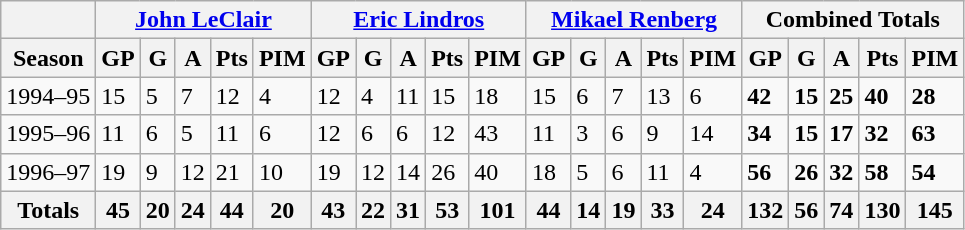<table class="wikitable">
<tr>
<th></th>
<th colspan="5"><a href='#'>John LeClair</a></th>
<th colspan="5"><a href='#'>Eric Lindros</a></th>
<th colspan="5"><a href='#'>Mikael Renberg</a></th>
<th colspan="5">Combined Totals</th>
</tr>
<tr>
<th>Season</th>
<th>GP</th>
<th>G</th>
<th>A</th>
<th>Pts</th>
<th>PIM</th>
<th>GP</th>
<th>G</th>
<th>A</th>
<th>Pts</th>
<th>PIM</th>
<th>GP</th>
<th>G</th>
<th>A</th>
<th>Pts</th>
<th>PIM</th>
<th>GP</th>
<th>G</th>
<th>A</th>
<th>Pts</th>
<th>PIM</th>
</tr>
<tr>
<td>1994–95</td>
<td>15</td>
<td>5</td>
<td>7</td>
<td>12</td>
<td>4</td>
<td>12</td>
<td>4</td>
<td>11</td>
<td>15</td>
<td>18</td>
<td>15</td>
<td>6</td>
<td>7</td>
<td>13</td>
<td>6</td>
<td><strong>42</strong></td>
<td><strong>15</strong></td>
<td><strong>25</strong></td>
<td><strong>40</strong></td>
<td><strong>28</strong></td>
</tr>
<tr>
<td>1995–96</td>
<td>11</td>
<td>6</td>
<td>5</td>
<td>11</td>
<td>6</td>
<td>12</td>
<td>6</td>
<td>6</td>
<td>12</td>
<td>43</td>
<td>11</td>
<td>3</td>
<td>6</td>
<td>9</td>
<td>14</td>
<td><strong>34</strong></td>
<td><strong>15</strong></td>
<td><strong>17</strong></td>
<td><strong>32</strong></td>
<td><strong>63</strong></td>
</tr>
<tr>
<td>1996–97</td>
<td>19</td>
<td>9</td>
<td>12</td>
<td>21</td>
<td>10</td>
<td>19</td>
<td>12</td>
<td>14</td>
<td>26</td>
<td>40</td>
<td>18</td>
<td>5</td>
<td>6</td>
<td>11</td>
<td>4</td>
<td><strong>56</strong></td>
<td><strong>26</strong></td>
<td><strong>32</strong></td>
<td><strong>58</strong></td>
<td><strong>54</strong></td>
</tr>
<tr>
<th>Totals</th>
<th>45</th>
<th>20</th>
<th>24</th>
<th>44</th>
<th>20</th>
<th>43</th>
<th>22</th>
<th>31</th>
<th>53</th>
<th>101</th>
<th>44</th>
<th>14</th>
<th>19</th>
<th>33</th>
<th>24</th>
<th>132</th>
<th>56</th>
<th>74</th>
<th>130</th>
<th>145</th>
</tr>
</table>
